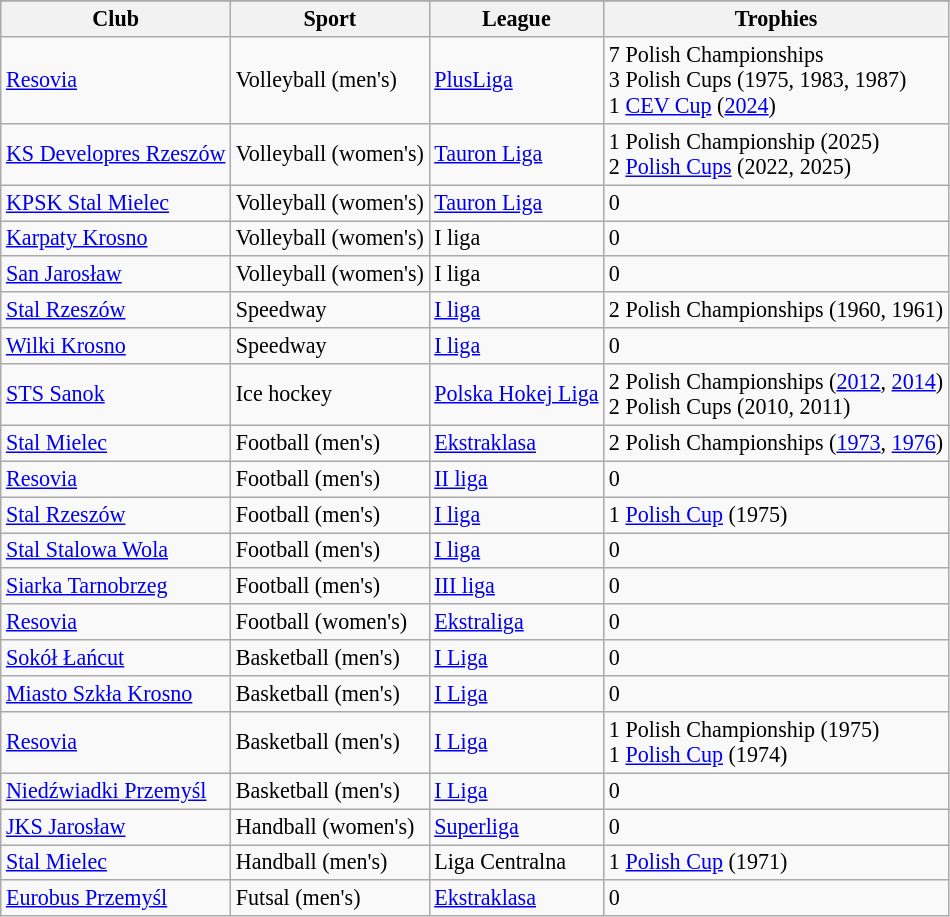<table class="wikitable sortable" style="font-size:92%">
<tr>
</tr>
<tr>
<th>Club</th>
<th>Sport</th>
<th>League</th>
<th>Trophies</th>
</tr>
<tr>
<td><a href='#'>Resovia</a></td>
<td>Volleyball (men's)</td>
<td><a href='#'>PlusLiga</a></td>
<td>7 Polish Championships<br>3 Polish Cups (1975, 1983, 1987)<br>1 <a href='#'>CEV Cup</a> (<a href='#'>2024</a>)</td>
</tr>
<tr>
<td><a href='#'>KS Developres Rzeszów</a></td>
<td>Volleyball (women's)</td>
<td><a href='#'>Tauron Liga</a></td>
<td>1 Polish Championship (2025)<br>2 <a href='#'>Polish Cups</a> (2022, 2025)</td>
</tr>
<tr>
<td><a href='#'>KPSK Stal Mielec</a></td>
<td>Volleyball (women's)</td>
<td><a href='#'>Tauron Liga</a></td>
<td>0</td>
</tr>
<tr>
<td><a href='#'>Karpaty Krosno</a></td>
<td>Volleyball (women's)</td>
<td>I liga</td>
<td>0</td>
</tr>
<tr>
<td><a href='#'>San Jarosław</a></td>
<td>Volleyball (women's)</td>
<td>I liga</td>
<td>0</td>
</tr>
<tr>
<td><a href='#'>Stal Rzeszów</a></td>
<td>Speedway</td>
<td><a href='#'>I liga</a></td>
<td>2 Polish Championships (1960, 1961)</td>
</tr>
<tr>
<td><a href='#'>Wilki Krosno</a></td>
<td>Speedway</td>
<td><a href='#'>I liga</a></td>
<td>0</td>
</tr>
<tr>
<td><a href='#'>STS Sanok</a></td>
<td>Ice hockey</td>
<td><a href='#'>Polska Hokej Liga</a></td>
<td>2 Polish Championships (<a href='#'>2012</a>, <a href='#'>2014</a>)<br>2 Polish Cups (2010, 2011)</td>
</tr>
<tr>
<td><a href='#'>Stal Mielec</a></td>
<td>Football (men's)</td>
<td><a href='#'>Ekstraklasa</a></td>
<td>2 Polish Championships (<a href='#'>1973</a>, <a href='#'>1976</a>)</td>
</tr>
<tr>
<td><a href='#'>Resovia</a></td>
<td>Football (men's)</td>
<td><a href='#'>II liga</a></td>
<td>0</td>
</tr>
<tr>
<td><a href='#'>Stal Rzeszów</a></td>
<td>Football (men's)</td>
<td><a href='#'>I liga</a></td>
<td>1 <a href='#'>Polish Cup</a> (1975)</td>
</tr>
<tr>
<td><a href='#'>Stal Stalowa Wola</a></td>
<td>Football (men's)</td>
<td><a href='#'>I liga</a></td>
<td>0</td>
</tr>
<tr>
<td><a href='#'>Siarka Tarnobrzeg</a></td>
<td>Football (men's)</td>
<td><a href='#'>III liga</a></td>
<td>0</td>
</tr>
<tr>
<td><a href='#'>Resovia</a></td>
<td>Football (women's)</td>
<td><a href='#'>Ekstraliga</a></td>
<td>0</td>
</tr>
<tr>
<td><a href='#'>Sokół Łańcut</a></td>
<td>Basketball (men's)</td>
<td><a href='#'>I Liga</a></td>
<td>0</td>
</tr>
<tr>
<td><a href='#'>Miasto Szkła Krosno</a></td>
<td>Basketball (men's)</td>
<td><a href='#'>I Liga</a></td>
<td>0</td>
</tr>
<tr>
<td><a href='#'>Resovia</a></td>
<td>Basketball (men's)</td>
<td><a href='#'>I Liga</a></td>
<td>1 Polish Championship (1975)<br>1 <a href='#'>Polish Cup</a> (1974)</td>
</tr>
<tr>
<td><a href='#'>Niedźwiadki Przemyśl</a></td>
<td>Basketball (men's)</td>
<td><a href='#'>I Liga</a></td>
<td>0</td>
</tr>
<tr>
<td><a href='#'>JKS Jarosław</a></td>
<td>Handball (women's)</td>
<td><a href='#'>Superliga</a></td>
<td>0</td>
</tr>
<tr>
<td><a href='#'>Stal Mielec</a></td>
<td>Handball (men's)</td>
<td>Liga Centralna</td>
<td>1 <a href='#'>Polish Cup</a> (1971)</td>
</tr>
<tr>
<td><a href='#'>Eurobus Przemyśl</a></td>
<td>Futsal (men's)</td>
<td><a href='#'>Ekstraklasa</a></td>
<td>0</td>
</tr>
</table>
